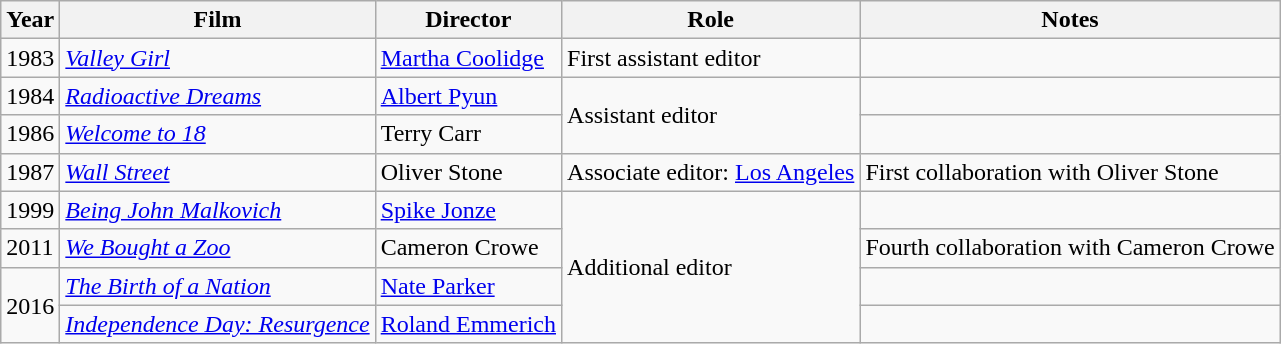<table class="wikitable">
<tr>
<th>Year</th>
<th>Film</th>
<th>Director</th>
<th>Role</th>
<th>Notes</th>
</tr>
<tr>
<td>1983</td>
<td><em><a href='#'>Valley Girl</a></em></td>
<td><a href='#'>Martha Coolidge</a></td>
<td>First assistant editor</td>
<td></td>
</tr>
<tr>
<td>1984</td>
<td><em><a href='#'>Radioactive Dreams</a></em></td>
<td><a href='#'>Albert Pyun</a></td>
<td rowspan=2>Assistant editor</td>
<td></td>
</tr>
<tr>
<td>1986</td>
<td><em><a href='#'>Welcome to 18</a></em></td>
<td>Terry Carr</td>
<td></td>
</tr>
<tr>
<td>1987</td>
<td><em><a href='#'>Wall Street</a></em></td>
<td>Oliver Stone</td>
<td>Associate editor: <a href='#'>Los Angeles</a></td>
<td>First collaboration with Oliver Stone</td>
</tr>
<tr>
<td>1999</td>
<td><em><a href='#'>Being John Malkovich</a></em></td>
<td><a href='#'>Spike Jonze</a></td>
<td rowspan=4>Additional editor</td>
<td></td>
</tr>
<tr>
<td>2011</td>
<td><em><a href='#'>We Bought a Zoo</a></em></td>
<td>Cameron Crowe</td>
<td>Fourth collaboration with Cameron Crowe</td>
</tr>
<tr>
<td rowspan=2>2016</td>
<td><em><a href='#'>The Birth of a Nation</a></em></td>
<td><a href='#'>Nate Parker</a></td>
<td></td>
</tr>
<tr>
<td><em><a href='#'>Independence Day: Resurgence</a></em></td>
<td><a href='#'>Roland Emmerich</a></td>
<td></td>
</tr>
</table>
